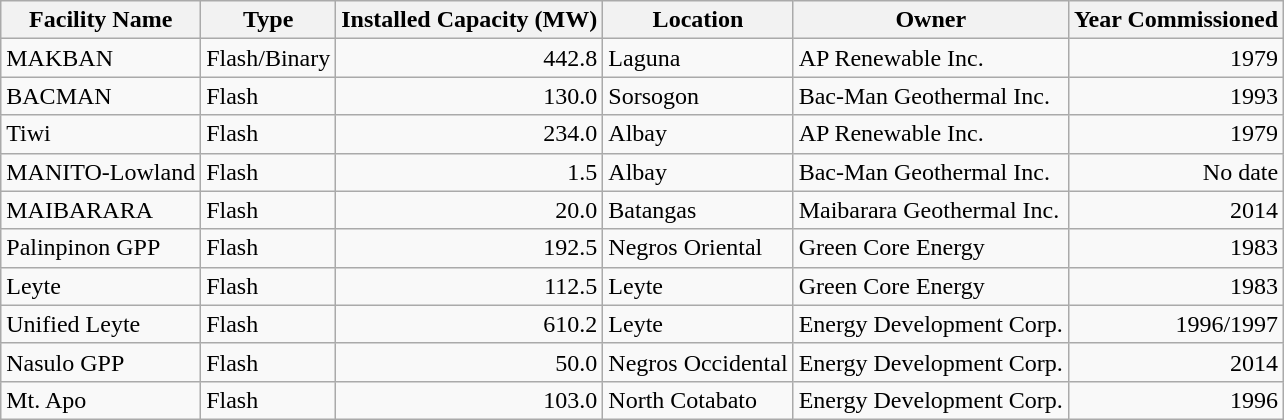<table class="wikitable">
<tr>
<th>Facility Name</th>
<th>Type</th>
<th>Installed Capacity (MW)</th>
<th>Location</th>
<th>Owner</th>
<th>Year Commissioned</th>
</tr>
<tr>
<td>MAKBAN</td>
<td>Flash/Binary</td>
<td align="right">442.8</td>
<td>Laguna</td>
<td>AP Renewable Inc.</td>
<td align="right">1979</td>
</tr>
<tr>
<td>BACMAN</td>
<td>Flash</td>
<td align="right">130.0</td>
<td>Sorsogon</td>
<td>Bac-Man Geothermal Inc.</td>
<td align="right">1993</td>
</tr>
<tr>
<td>Tiwi</td>
<td>Flash</td>
<td align="right">234.0</td>
<td>Albay</td>
<td>AP Renewable Inc.</td>
<td align="right">1979</td>
</tr>
<tr>
<td>MANITO-Lowland</td>
<td>Flash</td>
<td align="right">1.5</td>
<td>Albay</td>
<td>Bac-Man Geothermal Inc.</td>
<td align="right">No date</td>
</tr>
<tr>
<td>MAIBARARA</td>
<td>Flash</td>
<td align="right">20.0</td>
<td>Batangas</td>
<td>Maibarara Geothermal Inc.</td>
<td align="right">2014</td>
</tr>
<tr>
<td>Palinpinon GPP</td>
<td>Flash</td>
<td align="right">192.5</td>
<td>Negros Oriental</td>
<td>Green Core Energy</td>
<td align="right">1983</td>
</tr>
<tr>
<td>Leyte</td>
<td>Flash</td>
<td align="right">112.5</td>
<td>Leyte</td>
<td>Green Core Energy</td>
<td align="right">1983</td>
</tr>
<tr>
<td>Unified Leyte</td>
<td>Flash</td>
<td align="right">610.2</td>
<td>Leyte</td>
<td>Energy Development Corp.</td>
<td align="right">1996/1997</td>
</tr>
<tr>
<td>Nasulo GPP</td>
<td>Flash</td>
<td align="right">50.0</td>
<td>Negros Occidental</td>
<td>Energy Development Corp.</td>
<td align="right">2014</td>
</tr>
<tr>
<td>Mt. Apo</td>
<td>Flash</td>
<td align="right">103.0</td>
<td>North Cotabato</td>
<td>Energy Development Corp.</td>
<td align="right">1996</td>
</tr>
</table>
